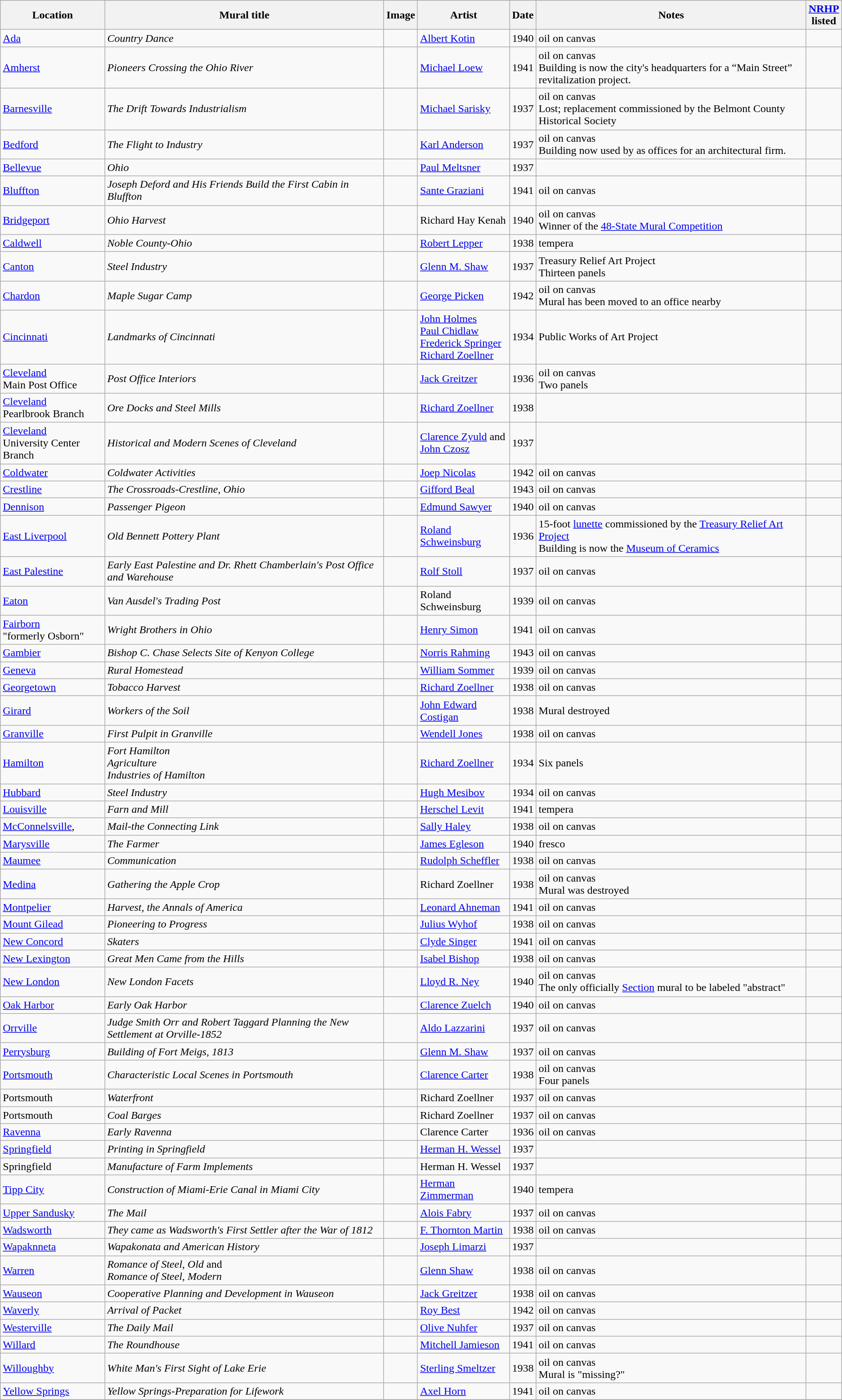<table class="wikitable sortable">
<tr>
<th>Location</th>
<th>Mural title</th>
<th>Image</th>
<th>Artist</th>
<th>Date</th>
<th>Notes</th>
<th><a href='#'>NRHP</a><br>listed</th>
</tr>
<tr>
<td><a href='#'>Ada</a></td>
<td><em>Country Dance</em></td>
<td></td>
<td><a href='#'>Albert Kotin</a></td>
<td>1940</td>
<td>oil on canvas</td>
<td></td>
</tr>
<tr>
<td><a href='#'>Amherst</a></td>
<td><em>Pioneers Crossing the Ohio River</em></td>
<td></td>
<td><a href='#'>Michael Loew</a></td>
<td>1941</td>
<td>oil on canvas<br> Building is now the city's headquarters for a “Main Street” revitalization project.</td>
<td></td>
</tr>
<tr>
<td><a href='#'>Barnesville</a></td>
<td><em>The Drift Towards Industrialism</em></td>
<td></td>
<td><a href='#'>Michael Sarisky</a></td>
<td>1937</td>
<td>oil on canvas<br>Lost; replacement commissioned by the Belmont County Historical Society</td>
<td></td>
</tr>
<tr>
<td><a href='#'>Bedford</a></td>
<td><em>The Flight to Industry</em></td>
<td></td>
<td><a href='#'>Karl Anderson</a></td>
<td>1937</td>
<td>oil on canvas<br> Building now used by as offices for an architectural firm.</td>
<td></td>
</tr>
<tr>
<td><a href='#'>Bellevue</a></td>
<td><em>Ohio</em></td>
<td></td>
<td><a href='#'>Paul Meltsner</a></td>
<td>1937</td>
<td></td>
<td></td>
</tr>
<tr>
<td><a href='#'>Bluffton</a></td>
<td><em>Joseph Deford and His Friends Build the First Cabin in Bluffton</em></td>
<td></td>
<td><a href='#'>Sante Graziani</a></td>
<td>1941</td>
<td>oil on canvas</td>
<td></td>
</tr>
<tr>
<td><a href='#'>Bridgeport</a></td>
<td><em>Ohio Harvest</em></td>
<td></td>
<td>Richard Hay Kenah</td>
<td>1940</td>
<td>oil on canvas<br>Winner of the <a href='#'>48-State Mural Competition</a></td>
<td></td>
</tr>
<tr>
<td><a href='#'>Caldwell</a></td>
<td><em>Noble County-Ohio</em></td>
<td></td>
<td><a href='#'>Robert Lepper</a></td>
<td>1938</td>
<td>tempera</td>
<td></td>
</tr>
<tr>
<td><a href='#'>Canton</a></td>
<td><em>Steel Industry</em></td>
<td></td>
<td><a href='#'>Glenn M. Shaw</a></td>
<td>1937</td>
<td>Treasury Relief Art Project<br>Thirteen panels</td>
<td></td>
</tr>
<tr>
<td><a href='#'>Chardon</a></td>
<td><em>Maple Sugar Camp</em></td>
<td></td>
<td><a href='#'>George Picken</a></td>
<td>1942</td>
<td>oil on canvas<br>Mural has been moved to an office nearby</td>
<td></td>
</tr>
<tr>
<td><a href='#'>Cincinnati</a></td>
<td><em>Landmarks of Cincinnati</em></td>
<td></td>
<td><a href='#'>John Holmes</a><br> <a href='#'>Paul Chidlaw</a><br><a href='#'>Frederick Springer</a><br><a href='#'>Richard Zoellner</a></td>
<td>1934</td>
<td>Public Works of Art Project</td>
<td></td>
</tr>
<tr>
<td><a href='#'>Cleveland</a><br>Main Post Office</td>
<td><em>Post Office Interiors</em></td>
<td></td>
<td><a href='#'>Jack Greitzer</a></td>
<td>1936</td>
<td>oil on canvas<br>Two panels</td>
<td></td>
</tr>
<tr>
<td><a href='#'>Cleveland</a><br>Pearlbrook Branch</td>
<td><em>Ore Docks and Steel Mills</em></td>
<td></td>
<td><a href='#'>Richard Zoellner</a></td>
<td>1938</td>
<td></td>
<td></td>
</tr>
<tr>
<td><a href='#'>Cleveland</a><br>University Center Branch</td>
<td><em>Historical and Modern Scenes of Cleveland</em></td>
<td></td>
<td><a href='#'>Clarence Zyuld</a> and <br><a href='#'>John Czosz</a></td>
<td>1937</td>
<td></td>
<td></td>
</tr>
<tr>
<td><a href='#'>Coldwater</a></td>
<td><em>Coldwater Activities</em></td>
<td></td>
<td><a href='#'>Joep Nicolas</a></td>
<td>1942</td>
<td>oil on canvas</td>
<td></td>
</tr>
<tr>
<td><a href='#'>Crestline</a></td>
<td><em>The Crossroads-Crestline, Ohio</em></td>
<td></td>
<td><a href='#'>Gifford Beal</a></td>
<td>1943</td>
<td>oil on canvas</td>
<td></td>
</tr>
<tr>
<td><a href='#'>Dennison</a></td>
<td><em>Passenger Pigeon</em></td>
<td></td>
<td><a href='#'>Edmund Sawyer</a></td>
<td>1940</td>
<td>oil on canvas</td>
<td></td>
</tr>
<tr>
<td><a href='#'>East Liverpool</a></td>
<td><em>Old Bennett Pottery Plant</em></td>
<td></td>
<td><a href='#'>Roland Schweinsburg</a></td>
<td>1936</td>
<td>15-foot <a href='#'>lunette</a> commissioned by the <a href='#'>Treasury Relief Art Project</a><br>Building is now the <a href='#'>Museum of Ceramics</a></td>
<td></td>
</tr>
<tr>
<td><a href='#'>East Palestine</a></td>
<td><em>Early East Palestine and Dr. Rhett Chamberlain's Post Office and Warehouse</em></td>
<td></td>
<td><a href='#'>Rolf Stoll</a></td>
<td>1937</td>
<td>oil on canvas</td>
<td></td>
</tr>
<tr>
<td><a href='#'>Eaton</a></td>
<td><em>Van Ausdel's Trading Post</em></td>
<td></td>
<td>Roland Schweinsburg</td>
<td>1939</td>
<td>oil on canvas</td>
<td></td>
</tr>
<tr>
<td><a href='#'>Fairborn</a> <br> "formerly Osborn"</td>
<td><em>Wright Brothers in Ohio</em></td>
<td></td>
<td><a href='#'>Henry Simon</a></td>
<td>1941</td>
<td>oil on canvas</td>
<td></td>
</tr>
<tr>
<td><a href='#'>Gambier</a></td>
<td><em>Bishop C. Chase Selects Site of Kenyon College</em></td>
<td></td>
<td><a href='#'>Norris Rahming</a></td>
<td>1943</td>
<td>oil on canvas</td>
<td></td>
</tr>
<tr>
<td><a href='#'>Geneva</a></td>
<td><em>Rural Homestead</em></td>
<td></td>
<td><a href='#'>William Sommer</a></td>
<td>1939</td>
<td>oil on canvas</td>
<td></td>
</tr>
<tr>
<td><a href='#'>Georgetown</a></td>
<td><em>Tobacco Harvest</em></td>
<td></td>
<td><a href='#'>Richard Zoellner</a></td>
<td>1938</td>
<td>oil on canvas</td>
<td></td>
</tr>
<tr>
<td><a href='#'>Girard</a></td>
<td><em>Workers of the Soil</em></td>
<td></td>
<td><a href='#'>John Edward Costigan</a></td>
<td>1938</td>
<td>Mural destroyed</td>
<td></td>
</tr>
<tr>
<td><a href='#'>Granville</a></td>
<td><em>First Pulpit in Granville</em></td>
<td></td>
<td><a href='#'>Wendell Jones</a></td>
<td>1938</td>
<td>oil on canvas</td>
<td></td>
</tr>
<tr>
<td><a href='#'>Hamilton</a></td>
<td><em>Fort Hamilton</em><br><em>Agriculture</em><br><em>Industries of Hamilton</em></td>
<td></td>
<td><a href='#'>Richard Zoellner</a></td>
<td>1934</td>
<td>Six panels</td>
<td></td>
</tr>
<tr>
<td><a href='#'>Hubbard</a></td>
<td><em>Steel Industry</em></td>
<td></td>
<td><a href='#'>Hugh Mesibov</a></td>
<td>1934</td>
<td>oil on canvas</td>
<td></td>
</tr>
<tr>
<td><a href='#'>Louisville</a></td>
<td><em>Farn and Mill</em></td>
<td></td>
<td><a href='#'>Herschel Levit</a></td>
<td>1941</td>
<td>tempera</td>
<td></td>
</tr>
<tr>
<td><a href='#'>McConnelsville</a>,</td>
<td><em>Mail-the Connecting Link</em></td>
<td></td>
<td><a href='#'>Sally Haley</a></td>
<td>1938</td>
<td>oil on canvas</td>
<td></td>
</tr>
<tr>
<td><a href='#'>Marysville</a></td>
<td><em>The Farmer</em></td>
<td></td>
<td><a href='#'>James Egleson</a></td>
<td>1940</td>
<td>fresco</td>
<td></td>
</tr>
<tr>
<td><a href='#'>Maumee</a></td>
<td><em>Communication</em></td>
<td></td>
<td><a href='#'>Rudolph Scheffler</a></td>
<td>1938</td>
<td>oil on canvas</td>
<td></td>
</tr>
<tr>
<td><a href='#'>Medina</a></td>
<td><em>Gathering the Apple Crop</em></td>
<td></td>
<td>Richard Zoellner</td>
<td>1938</td>
<td>oil on canvas<br>Mural was destroyed</td>
<td></td>
</tr>
<tr>
<td><a href='#'>Montpelier</a></td>
<td><em>Harvest, the Annals of America</em></td>
<td></td>
<td><a href='#'>Leonard Ahneman</a></td>
<td>1941</td>
<td>oil on canvas</td>
<td></td>
</tr>
<tr>
<td><a href='#'>Mount Gilead</a></td>
<td><em>Pioneering to Progress</em></td>
<td></td>
<td><a href='#'>Julius Wyhof</a></td>
<td>1938</td>
<td>oil on canvas</td>
<td></td>
</tr>
<tr>
<td><a href='#'>New Concord</a></td>
<td><em>Skaters</em></td>
<td></td>
<td><a href='#'>Clyde Singer</a></td>
<td>1941</td>
<td>oil on canvas</td>
<td></td>
</tr>
<tr>
<td><a href='#'>New Lexington</a></td>
<td><em>Great Men Came from the Hills</em></td>
<td></td>
<td><a href='#'>Isabel Bishop</a></td>
<td>1938</td>
<td>oil on canvas</td>
<td></td>
</tr>
<tr>
<td><a href='#'>New London</a></td>
<td><em>New London Facets</em></td>
<td></td>
<td><a href='#'>Lloyd R. Ney</a></td>
<td>1940</td>
<td>oil on canvas<br>The only officially <a href='#'>Section</a> mural to be labeled "abstract"</td>
<td></td>
</tr>
<tr>
<td><a href='#'>Oak Harbor</a></td>
<td><em>Early Oak Harbor</em></td>
<td></td>
<td><a href='#'>Clarence Zuelch</a></td>
<td>1940</td>
<td>oil on canvas</td>
<td></td>
</tr>
<tr>
<td><a href='#'>Orrville</a></td>
<td><em>Judge Smith Orr and Robert Taggard Planning the New Settlement at Orville-1852</em></td>
<td></td>
<td><a href='#'>Aldo Lazzarini</a></td>
<td>1937</td>
<td>oil on canvas</td>
<td></td>
</tr>
<tr>
<td><a href='#'>Perrysburg</a></td>
<td><em>Building of Fort Meigs, 1813</em></td>
<td></td>
<td><a href='#'>Glenn M. Shaw</a></td>
<td>1937</td>
<td>oil on canvas</td>
<td></td>
</tr>
<tr>
<td><a href='#'>Portsmouth</a></td>
<td><em>Characteristic Local Scenes in Portsmouth</em></td>
<td></td>
<td><a href='#'>Clarence Carter</a></td>
<td>1938</td>
<td>oil on canvas<br>Four panels</td>
<td></td>
</tr>
<tr>
<td>Portsmouth</td>
<td><em>Waterfront</em></td>
<td></td>
<td>Richard Zoellner</td>
<td>1937</td>
<td>oil on canvas</td>
<td></td>
</tr>
<tr>
<td>Portsmouth</td>
<td><em>Coal Barges</em></td>
<td></td>
<td>Richard Zoellner</td>
<td>1937</td>
<td>oil on canvas</td>
<td></td>
</tr>
<tr>
<td><a href='#'>Ravenna</a></td>
<td><em>Early Ravenna</em></td>
<td></td>
<td>Clarence Carter</td>
<td>1936</td>
<td>oil on canvas</td>
<td></td>
</tr>
<tr>
<td><a href='#'>Springfield</a></td>
<td><em>Printing in Springfield</em></td>
<td></td>
<td><a href='#'>Herman H. Wessel</a></td>
<td>1937</td>
<td></td>
<td></td>
</tr>
<tr>
<td>Springfield</td>
<td><em>Manufacture of Farm Implements</em></td>
<td></td>
<td>Herman H. Wessel</td>
<td>1937</td>
<td></td>
<td></td>
</tr>
<tr>
<td><a href='#'>Tipp City</a></td>
<td><em>Construction of Miami-Erie Canal in Miami City</em></td>
<td></td>
<td><a href='#'>Herman Zimmerman</a></td>
<td>1940</td>
<td>tempera</td>
<td></td>
</tr>
<tr>
<td><a href='#'>Upper Sandusky</a></td>
<td><em>The Mail</em></td>
<td></td>
<td><a href='#'>Alois Fabry</a></td>
<td>1937</td>
<td>oil on canvas</td>
<td></td>
</tr>
<tr>
<td><a href='#'>Wadsworth</a></td>
<td><em>They came as Wadsworth's First Settler after the War of 1812</em></td>
<td></td>
<td><a href='#'>F. Thornton Martin</a></td>
<td>1938</td>
<td>oil on canvas</td>
<td></td>
</tr>
<tr>
<td><a href='#'>Wapaknneta</a></td>
<td><em>Wapakonata and American History</em></td>
<td></td>
<td><a href='#'>Joseph Limarzi</a></td>
<td>1937</td>
<td></td>
<td></td>
</tr>
<tr>
<td><a href='#'>Warren</a></td>
<td><em>Romance of Steel, Old</em> and <br><em>Romance of Steel, Modern</em></td>
<td></td>
<td><a href='#'>Glenn Shaw</a></td>
<td>1938</td>
<td>oil on canvas</td>
<td></td>
</tr>
<tr>
<td><a href='#'>Wauseon</a></td>
<td><em>Cooperative Planning and Development in Wauseon</em></td>
<td></td>
<td><a href='#'>Jack Greitzer</a></td>
<td>1938</td>
<td>oil on canvas</td>
<td></td>
</tr>
<tr>
<td><a href='#'>Waverly</a></td>
<td><em>Arrival of Packet</em></td>
<td></td>
<td><a href='#'>Roy Best</a></td>
<td>1942</td>
<td>oil on canvas</td>
<td></td>
</tr>
<tr>
<td><a href='#'>Westerville</a></td>
<td><em>The Daily Mail</em></td>
<td></td>
<td><a href='#'>Olive Nuhfer</a></td>
<td>1937</td>
<td>oil on canvas</td>
<td></td>
</tr>
<tr>
<td><a href='#'>Willard</a></td>
<td><em>The Roundhouse</em></td>
<td></td>
<td><a href='#'>Mitchell Jamieson</a></td>
<td>1941</td>
<td>oil on canvas</td>
<td></td>
</tr>
<tr>
<td><a href='#'>Willoughby</a></td>
<td><em>White Man's First Sight of Lake Erie</em></td>
<td></td>
<td><a href='#'>Sterling Smeltzer</a></td>
<td>1938</td>
<td>oil on canvas<br>Mural is "missing?"</td>
<td></td>
</tr>
<tr>
<td><a href='#'>Yellow Springs</a></td>
<td><em>Yellow Springs-Preparation for Lifework</em></td>
<td></td>
<td><a href='#'>Axel Horn</a></td>
<td>1941</td>
<td>oil on canvas</td>
<td></td>
</tr>
<tr>
</tr>
</table>
